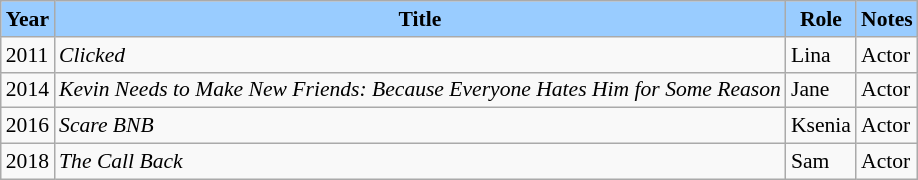<table class="wikitable" style="font-size:90%;">
<tr>
<th style="background: #9cf;">Year</th>
<th style="background: #9cf;">Title</th>
<th style="background: #9cf;">Role</th>
<th style="background: #9cf;">Notes</th>
</tr>
<tr>
<td>2011</td>
<td><em>Clicked</em></td>
<td>Lina</td>
<td>Actor</td>
</tr>
<tr>
<td>2014</td>
<td><em>Kevin Needs to Make New Friends: Because Everyone Hates Him for Some Reason</em></td>
<td>Jane</td>
<td>Actor</td>
</tr>
<tr>
<td>2016</td>
<td><em>Scare BNB</em></td>
<td>Ksenia</td>
<td>Actor</td>
</tr>
<tr>
<td>2018</td>
<td><em>The Call Back</em></td>
<td>Sam</td>
<td>Actor</td>
</tr>
</table>
